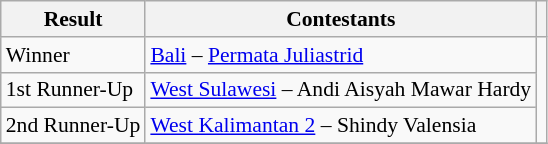<table class="wikitable" style="font-size: 90%;">
<tr>
<th>Result</th>
<th>Contestants</th>
<th></th>
</tr>
<tr>
<td>Winner</td>
<td><a href='#'>Bali</a> – <a href='#'>Permata Juliastrid</a></td>
<td align="center" rowspan="3"></td>
</tr>
<tr>
<td>1st Runner-Up</td>
<td><a href='#'>West Sulawesi</a> – Andi Aisyah Mawar Hardy</td>
</tr>
<tr>
<td>2nd Runner-Up</td>
<td West Kalimantan><a href='#'>West Kalimantan 2</a> – Shindy Valensia</td>
</tr>
<tr>
</tr>
</table>
